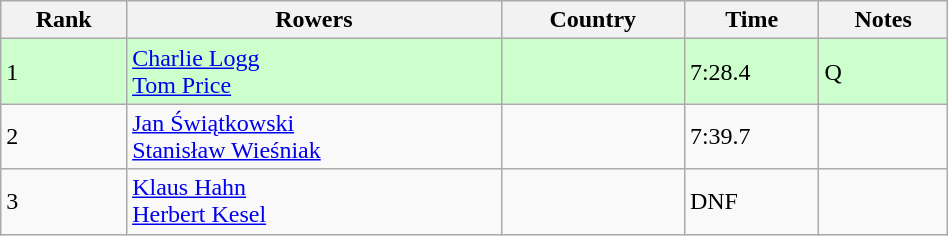<table class="wikitable" width=50%>
<tr>
<th>Rank</th>
<th>Rowers</th>
<th>Country</th>
<th>Time</th>
<th>Notes</th>
</tr>
<tr bgcolor=ccffcc>
<td>1</td>
<td><a href='#'>Charlie Logg</a><br><a href='#'>Tom Price</a></td>
<td></td>
<td>7:28.4</td>
<td>Q</td>
</tr>
<tr>
<td>2</td>
<td><a href='#'>Jan Świątkowski</a><br><a href='#'>Stanisław Wieśniak</a></td>
<td></td>
<td>7:39.7</td>
<td></td>
</tr>
<tr>
<td>3</td>
<td><a href='#'>Klaus Hahn</a><br><a href='#'>Herbert Kesel</a></td>
<td></td>
<td>DNF</td>
<td></td>
</tr>
</table>
